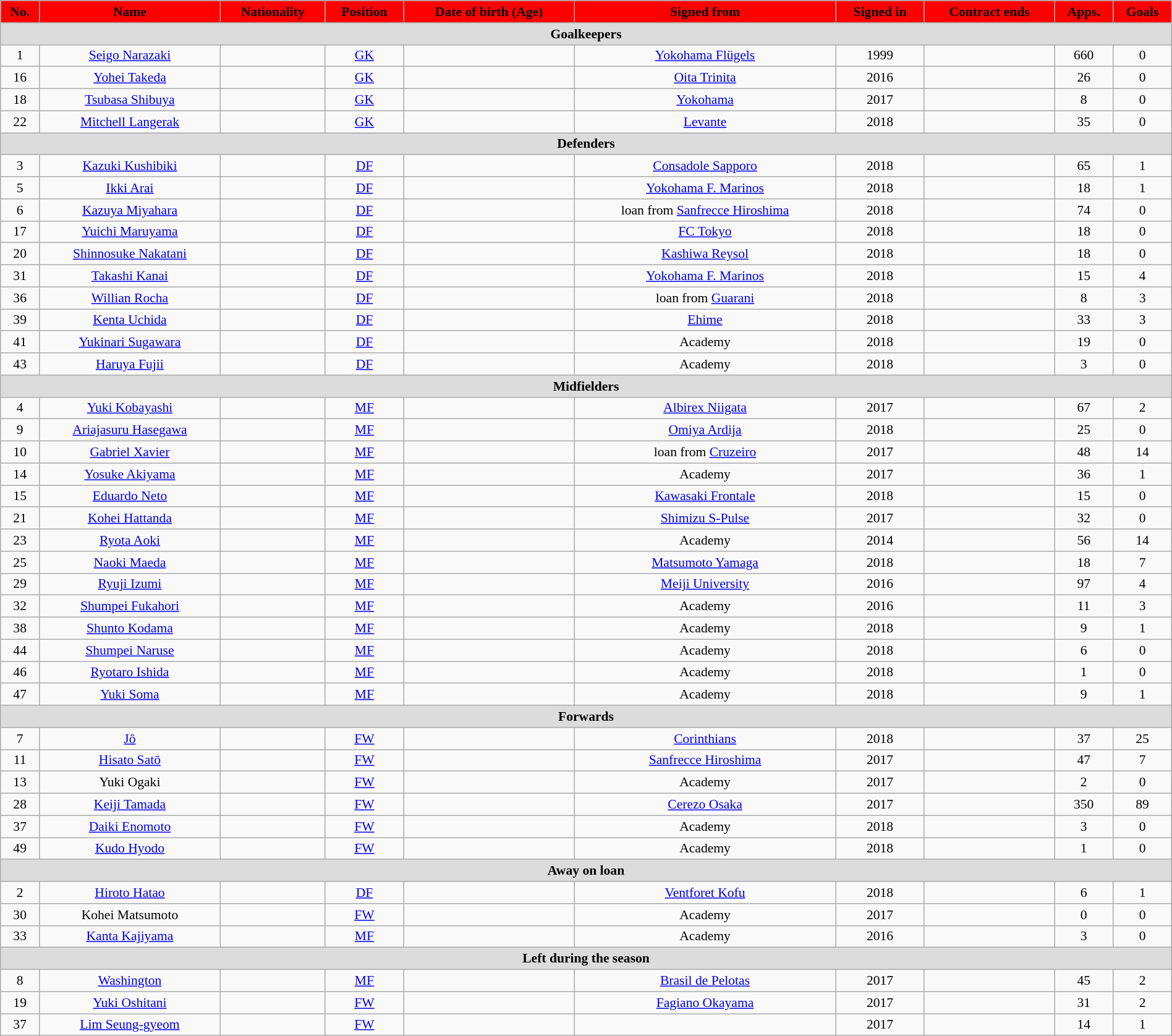<table class="wikitable"  style="text-align:center; font-size:90%; width:100%;">
<tr>
<th style="background:#FF0000; color:#000000; text-align:center;">No.</th>
<th style="background:#FF0000; color:#000000; text-align:center;">Name</th>
<th style="background:#FF0000; color:#000000; text-align:center;">Nationality</th>
<th style="background:#FF0000; color:#000000; text-align:center;">Position</th>
<th style="background:#FF0000; color:#000000; text-align:center;">Date of birth (Age)</th>
<th style="background:#FF0000; color:#000000; text-align:center;">Signed from</th>
<th style="background:#FF0000; color:#000000; text-align:center;">Signed in</th>
<th style="background:#FF0000; color:#000000; text-align:center;">Contract ends</th>
<th style="background:#FF0000; color:#000000; text-align:center;">Apps.</th>
<th style="background:#FF0000; color:#000000; text-align:center;">Goals</th>
</tr>
<tr>
<th colspan="11"  style="background:#dcdcdc; text-align:center;">Goalkeepers</th>
</tr>
<tr>
<td>1</td>
<td><a href='#'>Seigo Narazaki</a></td>
<td></td>
<td><a href='#'>GK</a></td>
<td></td>
<td><a href='#'>Yokohama Flügels</a></td>
<td>1999</td>
<td></td>
<td>660</td>
<td>0</td>
</tr>
<tr>
<td>16</td>
<td><a href='#'>Yohei Takeda</a></td>
<td></td>
<td><a href='#'>GK</a></td>
<td></td>
<td><a href='#'>Oita Trinita</a></td>
<td>2016</td>
<td></td>
<td>26</td>
<td>0</td>
</tr>
<tr>
<td>18</td>
<td><a href='#'>Tsubasa Shibuya</a></td>
<td></td>
<td><a href='#'>GK</a></td>
<td></td>
<td><a href='#'>Yokohama</a></td>
<td>2017</td>
<td></td>
<td>8</td>
<td>0</td>
</tr>
<tr>
<td>22</td>
<td><a href='#'>Mitchell Langerak</a></td>
<td></td>
<td><a href='#'>GK</a></td>
<td></td>
<td><a href='#'>Levante</a></td>
<td>2018</td>
<td></td>
<td>35</td>
<td>0</td>
</tr>
<tr>
<th colspan="11"  style="background:#dcdcdc; text-align:center;">Defenders</th>
</tr>
<tr>
<td>3</td>
<td><a href='#'>Kazuki Kushibiki</a></td>
<td></td>
<td><a href='#'>DF</a></td>
<td></td>
<td><a href='#'>Consadole Sapporo</a></td>
<td>2018</td>
<td></td>
<td>65</td>
<td>1</td>
</tr>
<tr>
<td>5</td>
<td><a href='#'>Ikki Arai</a></td>
<td></td>
<td><a href='#'>DF</a></td>
<td></td>
<td><a href='#'>Yokohama F. Marinos</a></td>
<td>2018</td>
<td></td>
<td>18</td>
<td>1</td>
</tr>
<tr>
<td>6</td>
<td><a href='#'>Kazuya Miyahara</a></td>
<td></td>
<td><a href='#'>DF</a></td>
<td></td>
<td>loan from <a href='#'>Sanfrecce Hiroshima</a></td>
<td>2018</td>
<td></td>
<td>74</td>
<td>0</td>
</tr>
<tr>
<td>17</td>
<td><a href='#'>Yuichi Maruyama</a></td>
<td></td>
<td><a href='#'>DF</a></td>
<td></td>
<td><a href='#'>FC Tokyo</a></td>
<td>2018</td>
<td></td>
<td>18</td>
<td>0</td>
</tr>
<tr>
<td>20</td>
<td><a href='#'>Shinnosuke Nakatani</a></td>
<td></td>
<td><a href='#'>DF</a></td>
<td></td>
<td><a href='#'>Kashiwa Reysol</a></td>
<td>2018</td>
<td></td>
<td>18</td>
<td>0</td>
</tr>
<tr>
<td>31</td>
<td><a href='#'>Takashi Kanai</a></td>
<td></td>
<td><a href='#'>DF</a></td>
<td></td>
<td><a href='#'>Yokohama F. Marinos</a></td>
<td>2018</td>
<td></td>
<td>15</td>
<td>4</td>
</tr>
<tr>
<td>36</td>
<td><a href='#'>Willian Rocha</a></td>
<td></td>
<td><a href='#'>DF</a></td>
<td></td>
<td>loan from <a href='#'>Guarani</a></td>
<td>2018</td>
<td></td>
<td>8</td>
<td>3</td>
</tr>
<tr>
<td>39</td>
<td><a href='#'>Kenta Uchida</a></td>
<td></td>
<td><a href='#'>DF</a></td>
<td></td>
<td><a href='#'>Ehime</a></td>
<td>2018</td>
<td></td>
<td>33</td>
<td>3</td>
</tr>
<tr>
<td>41</td>
<td><a href='#'>Yukinari Sugawara</a></td>
<td></td>
<td><a href='#'>DF</a></td>
<td></td>
<td>Academy</td>
<td>2018</td>
<td></td>
<td>19</td>
<td>0</td>
</tr>
<tr>
<td>43</td>
<td><a href='#'>Haruya Fujii</a></td>
<td></td>
<td><a href='#'>DF</a></td>
<td></td>
<td>Academy</td>
<td>2018</td>
<td></td>
<td>3</td>
<td>0</td>
</tr>
<tr>
<th colspan="11"  style="background:#dcdcdc; text-align:center;">Midfielders</th>
</tr>
<tr>
<td>4</td>
<td><a href='#'>Yuki Kobayashi</a></td>
<td></td>
<td><a href='#'>MF</a></td>
<td></td>
<td><a href='#'>Albirex Niigata</a></td>
<td>2017</td>
<td></td>
<td>67</td>
<td>2</td>
</tr>
<tr>
<td>9</td>
<td><a href='#'>Ariajasuru Hasegawa</a></td>
<td></td>
<td><a href='#'>MF</a></td>
<td></td>
<td><a href='#'>Omiya Ardija</a></td>
<td>2018</td>
<td></td>
<td>25</td>
<td>0</td>
</tr>
<tr>
<td>10</td>
<td><a href='#'>Gabriel Xavier</a></td>
<td></td>
<td><a href='#'>MF</a></td>
<td></td>
<td>loan from <a href='#'>Cruzeiro</a></td>
<td>2017</td>
<td></td>
<td>48</td>
<td>14</td>
</tr>
<tr>
<td>14</td>
<td><a href='#'>Yosuke Akiyama</a></td>
<td></td>
<td><a href='#'>MF</a></td>
<td></td>
<td>Academy</td>
<td>2017</td>
<td></td>
<td>36</td>
<td>1</td>
</tr>
<tr>
<td>15</td>
<td><a href='#'>Eduardo Neto</a></td>
<td></td>
<td><a href='#'>MF</a></td>
<td></td>
<td><a href='#'>Kawasaki Frontale</a></td>
<td>2018</td>
<td></td>
<td>15</td>
<td>0</td>
</tr>
<tr>
<td>21</td>
<td><a href='#'>Kohei Hattanda</a></td>
<td></td>
<td><a href='#'>MF</a></td>
<td></td>
<td><a href='#'>Shimizu S-Pulse</a></td>
<td>2017</td>
<td></td>
<td>32</td>
<td>0</td>
</tr>
<tr>
<td>23</td>
<td><a href='#'>Ryota Aoki</a></td>
<td></td>
<td><a href='#'>MF</a></td>
<td></td>
<td>Academy</td>
<td>2014</td>
<td></td>
<td>56</td>
<td>14</td>
</tr>
<tr>
<td>25</td>
<td><a href='#'>Naoki Maeda</a></td>
<td></td>
<td><a href='#'>MF</a></td>
<td></td>
<td><a href='#'>Matsumoto Yamaga</a></td>
<td>2018</td>
<td></td>
<td>18</td>
<td>7</td>
</tr>
<tr>
<td>29</td>
<td><a href='#'>Ryuji Izumi</a></td>
<td></td>
<td><a href='#'>MF</a></td>
<td></td>
<td><a href='#'>Meiji University</a></td>
<td>2016</td>
<td></td>
<td>97</td>
<td>4</td>
</tr>
<tr>
<td>32</td>
<td><a href='#'>Shumpei Fukahori</a></td>
<td></td>
<td><a href='#'>MF</a></td>
<td></td>
<td>Academy</td>
<td>2016</td>
<td></td>
<td>11</td>
<td>3</td>
</tr>
<tr>
<td>38</td>
<td><a href='#'>Shunto Kodama</a></td>
<td></td>
<td><a href='#'>MF</a></td>
<td></td>
<td>Academy</td>
<td>2018</td>
<td></td>
<td>9</td>
<td>1</td>
</tr>
<tr>
<td>44</td>
<td><a href='#'>Shumpei Naruse</a></td>
<td></td>
<td><a href='#'>MF</a></td>
<td></td>
<td>Academy</td>
<td>2018</td>
<td></td>
<td>6</td>
<td>0</td>
</tr>
<tr>
<td>46</td>
<td><a href='#'>Ryotaro Ishida</a></td>
<td></td>
<td><a href='#'>MF</a></td>
<td></td>
<td>Academy</td>
<td>2018</td>
<td></td>
<td>1</td>
<td>0</td>
</tr>
<tr>
<td>47</td>
<td><a href='#'>Yuki Soma</a></td>
<td></td>
<td><a href='#'>MF</a></td>
<td></td>
<td>Academy</td>
<td>2018</td>
<td></td>
<td>9</td>
<td>1</td>
</tr>
<tr>
<th colspan="11"  style="background:#dcdcdc; text-align:center;">Forwards</th>
</tr>
<tr>
<td>7</td>
<td><a href='#'>Jô</a></td>
<td></td>
<td><a href='#'>FW</a></td>
<td></td>
<td><a href='#'>Corinthians</a></td>
<td>2018</td>
<td></td>
<td>37</td>
<td>25</td>
</tr>
<tr>
<td>11</td>
<td><a href='#'>Hisato Satō</a></td>
<td></td>
<td><a href='#'>FW</a></td>
<td></td>
<td><a href='#'>Sanfrecce Hiroshima</a></td>
<td>2017</td>
<td></td>
<td>47</td>
<td>7</td>
</tr>
<tr>
<td>13</td>
<td>Yuki Ogaki</td>
<td></td>
<td><a href='#'>FW</a></td>
<td></td>
<td>Academy</td>
<td>2017</td>
<td></td>
<td>2</td>
<td>0</td>
</tr>
<tr>
<td>28</td>
<td><a href='#'>Keiji Tamada</a></td>
<td></td>
<td><a href='#'>FW</a></td>
<td></td>
<td><a href='#'>Cerezo Osaka</a></td>
<td>2017</td>
<td></td>
<td>350</td>
<td>89</td>
</tr>
<tr>
<td>37</td>
<td><a href='#'>Daiki Enomoto</a></td>
<td></td>
<td><a href='#'>FW</a></td>
<td></td>
<td>Academy</td>
<td>2018</td>
<td></td>
<td>3</td>
<td>0</td>
</tr>
<tr>
<td>49</td>
<td><a href='#'>Kudo Hyodo</a></td>
<td></td>
<td><a href='#'>FW</a></td>
<td></td>
<td>Academy</td>
<td>2018</td>
<td></td>
<td>1</td>
<td>0</td>
</tr>
<tr>
<th colspan="11"  style="background:#dcdcdc; text-align:center;">Away on loan</th>
</tr>
<tr>
<td>2</td>
<td><a href='#'>Hiroto Hatao</a></td>
<td></td>
<td><a href='#'>DF</a></td>
<td></td>
<td><a href='#'>Ventforet Kofu</a></td>
<td>2018</td>
<td></td>
<td>6</td>
<td>1</td>
</tr>
<tr>
<td>30</td>
<td>Kohei Matsumoto</td>
<td></td>
<td><a href='#'>FW</a></td>
<td></td>
<td>Academy</td>
<td>2017</td>
<td></td>
<td>0</td>
<td>0</td>
</tr>
<tr>
<td>33</td>
<td><a href='#'>Kanta Kajiyama</a></td>
<td></td>
<td><a href='#'>MF</a></td>
<td></td>
<td>Academy</td>
<td>2016</td>
<td></td>
<td>3</td>
<td>0</td>
</tr>
<tr>
<th colspan="11"  style="background:#dcdcdc; text-align:center;">Left during the season</th>
</tr>
<tr>
<td>8</td>
<td><a href='#'>Washington</a></td>
<td></td>
<td><a href='#'>MF</a></td>
<td></td>
<td><a href='#'>Brasil de Pelotas</a></td>
<td>2017</td>
<td></td>
<td>45</td>
<td>2</td>
</tr>
<tr>
<td>19</td>
<td><a href='#'>Yuki Oshitani</a></td>
<td></td>
<td><a href='#'>FW</a></td>
<td></td>
<td><a href='#'>Fagiano Okayama</a></td>
<td>2017</td>
<td></td>
<td>31</td>
<td>2</td>
</tr>
<tr>
<td>37</td>
<td><a href='#'>Lim Seung-gyeom</a></td>
<td></td>
<td><a href='#'>FW</a></td>
<td></td>
<td></td>
<td>2017</td>
<td></td>
<td>14</td>
<td>1</td>
</tr>
</table>
